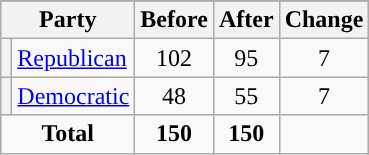<table class="wikitable" style="text-align:center;">
<tr>
</tr>
<tr>
<th colspan=2>Party</th>
<th>Before</th>
<th>After</th>
<th>Change</th>
</tr>
<tr>
<th style="background-color:"></th>
<td style="text-align:left;"><a href='#'>Republican</a></td>
<td>102</td>
<td>95</td>
<td> 7</td>
</tr>
<tr>
<th style="background-color:"></th>
<td style="text-align:left;"><a href='#'>Democratic</a></td>
<td>48</td>
<td>55</td>
<td> 7</td>
</tr>
<tr>
<td colspan=2><strong>Total</strong></td>
<td><strong>150</strong></td>
<td><strong>150</strong></td>
<td></td>
</tr>
</table>
